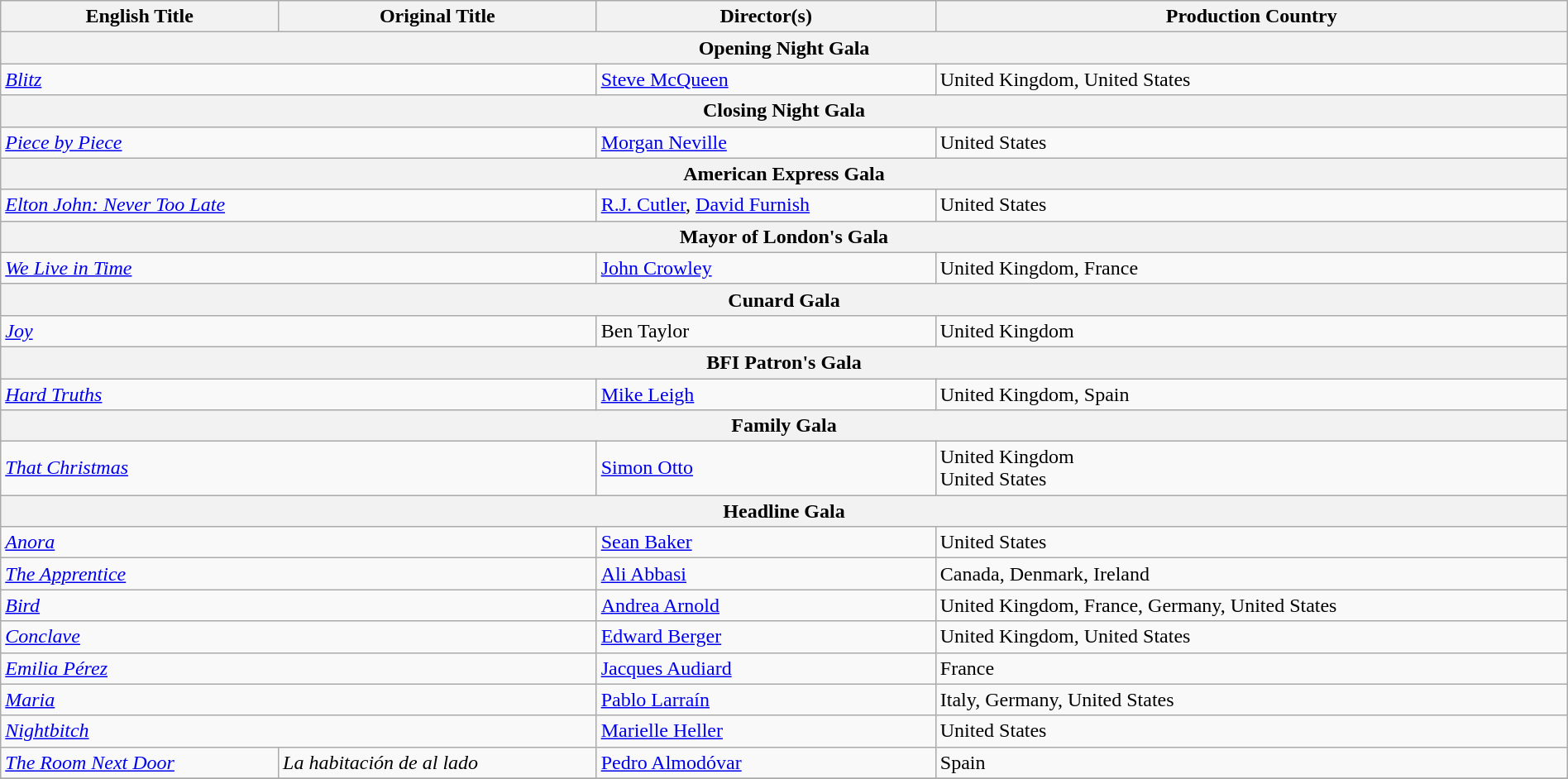<table class="wikitable" style="width:100%; margin-bottom:4px">
<tr>
<th>English Title</th>
<th>Original Title</th>
<th>Director(s)</th>
<th>Production Country</th>
</tr>
<tr>
<th colspan="4">Opening Night Gala</th>
</tr>
<tr>
<td colspan="2"><em><a href='#'>Blitz</a></em></td>
<td><a href='#'>Steve McQueen</a></td>
<td>United Kingdom, United States</td>
</tr>
<tr>
<th colspan="4">Closing Night Gala</th>
</tr>
<tr>
<td colspan="2"><em><a href='#'>Piece by Piece</a></em></td>
<td><a href='#'>Morgan Neville</a></td>
<td>United States</td>
</tr>
<tr>
<th colspan="4">American Express Gala</th>
</tr>
<tr>
<td colspan="2"><em><a href='#'>Elton John: Never Too Late</a></em></td>
<td><a href='#'>R.J. Cutler</a>, <a href='#'>David Furnish</a></td>
<td>United States</td>
</tr>
<tr>
<th colspan="4">Mayor of London's Gala</th>
</tr>
<tr>
<td colspan="2"><em><a href='#'>We Live in Time</a></em></td>
<td><a href='#'>John Crowley</a></td>
<td>United Kingdom, France</td>
</tr>
<tr>
<th colspan="4">Cunard Gala</th>
</tr>
<tr>
<td colspan="2"><em><a href='#'>Joy</a></em></td>
<td>Ben Taylor</td>
<td>United Kingdom</td>
</tr>
<tr>
<th colspan="4">BFI Patron's Gala</th>
</tr>
<tr>
<td colspan="2"><em><a href='#'>Hard Truths</a></em></td>
<td><a href='#'>Mike Leigh</a></td>
<td>United Kingdom, Spain</td>
</tr>
<tr>
<th colspan="4">Family Gala</th>
</tr>
<tr>
<td colspan="2"><em><a href='#'>That Christmas</a></em></td>
<td><a href='#'>Simon Otto</a></td>
<td>United Kingdom<br>United States</td>
</tr>
<tr>
<th colspan="4">Headline Gala</th>
</tr>
<tr>
<td colspan="2"><em><a href='#'>Anora</a></em></td>
<td><a href='#'>Sean Baker</a></td>
<td>United States</td>
</tr>
<tr>
<td colspan="2"><em><a href='#'>The Apprentice</a></em></td>
<td><a href='#'>Ali Abbasi</a></td>
<td>Canada, Denmark, Ireland</td>
</tr>
<tr>
<td colspan="2"><em><a href='#'>Bird</a></em></td>
<td><a href='#'>Andrea Arnold</a></td>
<td>United Kingdom, France, Germany, United States</td>
</tr>
<tr>
<td colspan="2"><a href='#'><em>Conclave</em></a></td>
<td><a href='#'>Edward Berger</a></td>
<td>United Kingdom, United States</td>
</tr>
<tr>
<td colspan="2"><em><a href='#'>Emilia Pérez</a></em></td>
<td><a href='#'>Jacques Audiard</a></td>
<td>France</td>
</tr>
<tr>
<td colspan="2"><em><a href='#'>Maria</a></em></td>
<td><a href='#'>Pablo Larraín</a></td>
<td>Italy, Germany, United States</td>
</tr>
<tr>
<td colspan="2"><em><a href='#'>Nightbitch</a></em></td>
<td><a href='#'>Marielle Heller</a></td>
<td>United States</td>
</tr>
<tr>
<td><em><a href='#'>The Room Next Door</a></em></td>
<td><em>La habitación de al lado</em></td>
<td><a href='#'>Pedro Almodóvar</a></td>
<td>Spain</td>
</tr>
<tr>
</tr>
</table>
